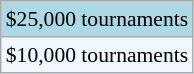<table class="wikitable" style="font-size:90%;">
<tr style="background:lightblue;">
<td>$25,000 tournaments</td>
</tr>
<tr style="background:#f0f8ff;">
<td>$10,000 tournaments</td>
</tr>
</table>
